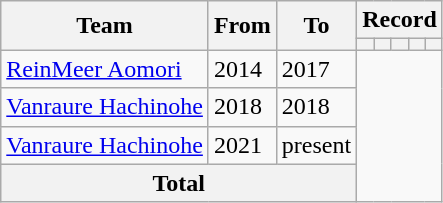<table class=wikitable style="text-align:center">
<tr>
<th rowspan=2>Team</th>
<th rowspan=2>From</th>
<th rowspan=2>To</th>
<th colspan=5>Record</th>
</tr>
<tr>
<th></th>
<th></th>
<th></th>
<th></th>
<th></th>
</tr>
<tr>
<td align=left><a href='#'>ReinMeer Aomori</a></td>
<td align=left>2014</td>
<td align=left>2017<br></td>
</tr>
<tr>
<td align=left><a href='#'>Vanraure Hachinohe</a></td>
<td align=left>2018</td>
<td align=left>2018<br></td>
</tr>
<tr>
<td align=left><a href='#'>Vanraure Hachinohe</a></td>
<td align=left>2021</td>
<td align=left>present<br></td>
</tr>
<tr>
<th colspan=3>Total<br></th>
</tr>
</table>
